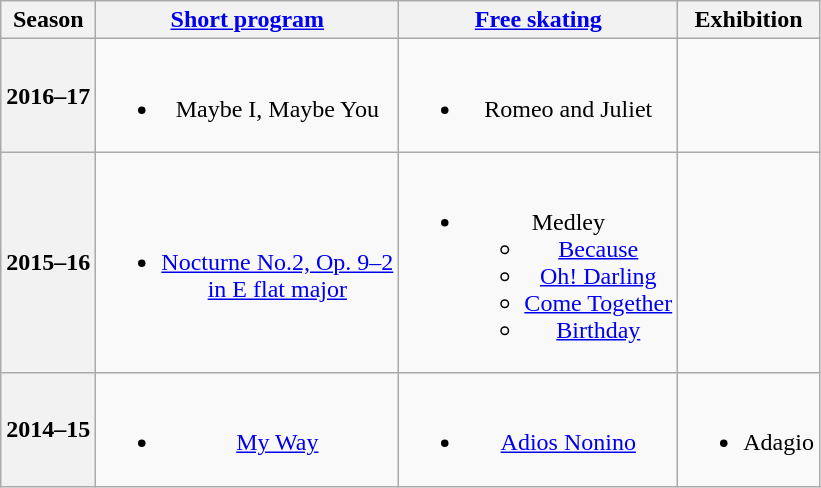<table class="wikitable" style="text-align:center">
<tr>
<th>Season</th>
<th><a href='#'>Short program</a></th>
<th><a href='#'>Free skating</a></th>
<th>Exhibition</th>
</tr>
<tr>
<th>2016–17 <br> </th>
<td><br><ul><li>Maybe I, Maybe You <br></li></ul></td>
<td><br><ul><li>Romeo and Juliet</li></ul></td>
<td></td>
</tr>
<tr>
<th>2015–16 <br> </th>
<td><br><ul><li><a href='#'>Nocturne No.2, Op. 9–2 <br>in E flat major</a> <br></li></ul></td>
<td><br><ul><li>Medley <br><ul><li><a href='#'>Because</a></li><li><a href='#'>Oh! Darling</a></li><li><a href='#'>Come Together</a></li><li><a href='#'>Birthday</a></li></ul></li></ul></td>
<td></td>
</tr>
<tr>
<th>2014–15 <br> </th>
<td><br><ul><li><a href='#'>My Way</a> <br></li></ul></td>
<td><br><ul><li><a href='#'>Adios Nonino</a> <br></li></ul></td>
<td><br><ul><li>Adagio <br></li></ul></td>
</tr>
</table>
